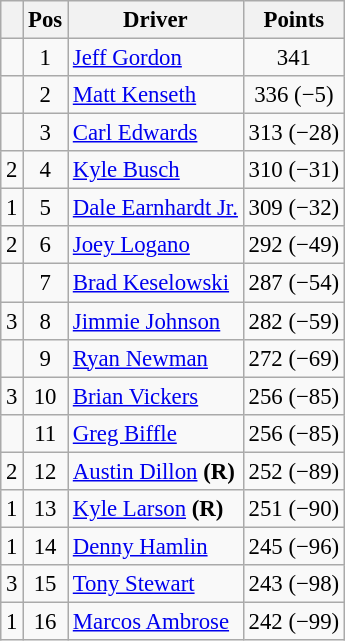<table class="wikitable" style="font-size: 95%;">
<tr>
<th></th>
<th>Pos</th>
<th>Driver</th>
<th>Points</th>
</tr>
<tr>
<td align="left"></td>
<td style="text-align:center;">1</td>
<td><a href='#'>Jeff Gordon</a></td>
<td style="text-align:center;">341</td>
</tr>
<tr>
<td align="left"></td>
<td style="text-align:center;">2</td>
<td><a href='#'>Matt Kenseth</a></td>
<td style="text-align:center;">336 (−5)</td>
</tr>
<tr>
<td align="left"></td>
<td style="text-align:center;">3</td>
<td><a href='#'>Carl Edwards</a></td>
<td style="text-align:center;">313 (−28)</td>
</tr>
<tr>
<td align="left"> 2</td>
<td style="text-align:center;">4</td>
<td><a href='#'>Kyle Busch</a></td>
<td style="text-align:center;">310 (−31)</td>
</tr>
<tr>
<td align="left"> 1</td>
<td style="text-align:center;">5</td>
<td><a href='#'>Dale Earnhardt Jr.</a></td>
<td style="text-align:center;">309 (−32)</td>
</tr>
<tr>
<td align="left"> 2</td>
<td style="text-align:center;">6</td>
<td><a href='#'>Joey Logano</a></td>
<td style="text-align:center;">292 (−49)</td>
</tr>
<tr>
<td align="left"></td>
<td style="text-align:center;">7</td>
<td><a href='#'>Brad Keselowski</a></td>
<td style="text-align:center;">287 (−54)</td>
</tr>
<tr>
<td align="left"> 3</td>
<td style="text-align:center;">8</td>
<td><a href='#'>Jimmie Johnson</a></td>
<td style="text-align:center;">282 (−59)</td>
</tr>
<tr>
<td align="left"></td>
<td style="text-align:center;">9</td>
<td><a href='#'>Ryan Newman</a></td>
<td style="text-align:center;">272 (−69)</td>
</tr>
<tr>
<td align="left"> 3</td>
<td style="text-align:center;">10</td>
<td><a href='#'>Brian Vickers</a></td>
<td style="text-align:center;">256 (−85)</td>
</tr>
<tr>
<td align="left"></td>
<td style="text-align:center;">11</td>
<td><a href='#'>Greg Biffle</a></td>
<td style="text-align:center;">256 (−85)</td>
</tr>
<tr>
<td align="left"> 2</td>
<td style="text-align:center;">12</td>
<td><a href='#'>Austin Dillon</a> <strong>(R)</strong></td>
<td style="text-align:center;">252 (−89)</td>
</tr>
<tr>
<td align="left"> 1</td>
<td style="text-align:center;">13</td>
<td><a href='#'>Kyle Larson</a> <strong>(R)</strong></td>
<td style="text-align:center;">251 (−90)</td>
</tr>
<tr>
<td align="left"> 1</td>
<td style="text-align:center;">14</td>
<td><a href='#'>Denny Hamlin</a></td>
<td style="text-align:center;">245 (−96)</td>
</tr>
<tr>
<td align="left"> 3</td>
<td style="text-align:center;">15</td>
<td><a href='#'>Tony Stewart</a></td>
<td style="text-align:center;">243 (−98)</td>
</tr>
<tr>
<td align="left"> 1</td>
<td style="text-align:center;">16</td>
<td><a href='#'>Marcos Ambrose</a></td>
<td style="text-align:center;">242 (−99)</td>
</tr>
</table>
